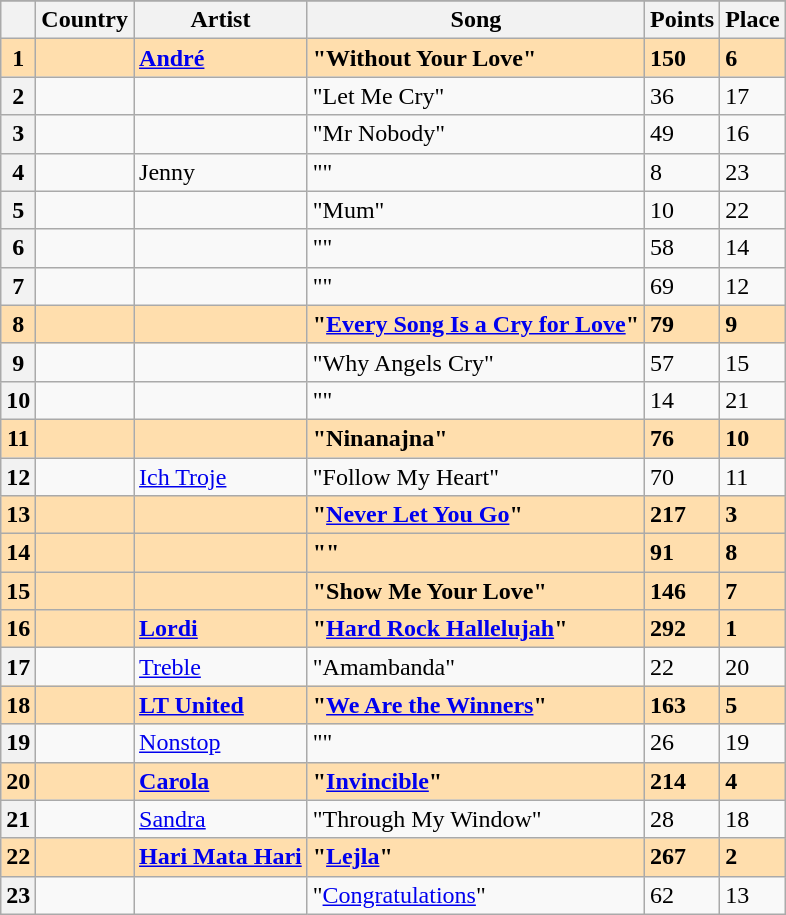<table class="sortable wikitable plainrowheaders">
<tr>
</tr>
<tr>
<th scope="col"></th>
<th scope="col">Country</th>
<th scope="col">Artist</th>
<th scope="col">Song</th>
<th scope="col">Points</th>
<th scope="col">Place</th>
</tr>
<tr style="font-weight:bold; background:navajowhite;">
<th scope="row" style="text-align:center; font-weight:bold; background:navajowhite;">1</th>
<td></td>
<td><a href='#'>André</a></td>
<td>"Without Your Love"</td>
<td>150</td>
<td>6</td>
</tr>
<tr>
<th scope="row" style="text-align:center;">2</th>
<td></td>
<td></td>
<td>"Let Me Cry"</td>
<td>36</td>
<td>17</td>
</tr>
<tr>
<th scope="row" style="text-align:center;">3</th>
<td></td>
<td></td>
<td>"Mr Nobody"</td>
<td>49</td>
<td>16</td>
</tr>
<tr>
<th scope="row" style="text-align:center;">4</th>
<td></td>
<td>Jenny</td>
<td>""</td>
<td>8</td>
<td>23</td>
</tr>
<tr>
<th scope="row" style="text-align:center;">5</th>
<td></td>
<td></td>
<td>"Mum"</td>
<td>10</td>
<td>22</td>
</tr>
<tr>
<th scope="row" style="text-align:center;">6</th>
<td></td>
<td></td>
<td>""</td>
<td>58</td>
<td>14</td>
</tr>
<tr>
<th scope="row" style="text-align:center;">7</th>
<td></td>
<td></td>
<td>""</td>
<td>69</td>
<td>12</td>
</tr>
<tr style="font-weight:bold; background:navajowhite;">
<th scope="row" style="text-align:center; font-weight:bold; background:navajowhite;">8</th>
<td></td>
<td></td>
<td>"<a href='#'>Every Song Is a Cry for Love</a>"</td>
<td>79</td>
<td>9</td>
</tr>
<tr>
<th scope="row" style="text-align:center;">9</th>
<td></td>
<td></td>
<td>"Why Angels Cry"</td>
<td>57</td>
<td>15</td>
</tr>
<tr>
<th scope="row" style="text-align:center;">10</th>
<td></td>
<td></td>
<td>""</td>
<td>14</td>
<td>21</td>
</tr>
<tr style="font-weight:bold; background:navajowhite;">
<th scope="row" style="text-align:center; font-weight:bold; background:navajowhite;">11</th>
<td></td>
<td></td>
<td>"Ninanajna"</td>
<td>76</td>
<td>10</td>
</tr>
<tr>
<th scope="row" style="text-align:center;">12</th>
<td></td>
<td><a href='#'>Ich Troje</a></td>
<td>"Follow My Heart"</td>
<td>70</td>
<td>11</td>
</tr>
<tr style="font-weight:bold; background:navajowhite;">
<th scope="row" style="text-align:center; font-weight:bold; background:navajowhite;">13</th>
<td></td>
<td></td>
<td>"<a href='#'>Never Let You Go</a>"</td>
<td>217</td>
<td>3</td>
</tr>
<tr style="font-weight:bold; background:navajowhite;">
<th scope="row" style="text-align:center; font-weight:bold; background:navajowhite;">14</th>
<td></td>
<td></td>
<td>""</td>
<td>91</td>
<td>8</td>
</tr>
<tr style="font-weight:bold; background:navajowhite;">
<th scope="row" style="text-align:center; font-weight:bold; background:navajowhite;">15</th>
<td></td>
<td></td>
<td>"Show Me Your Love"</td>
<td>146</td>
<td>7</td>
</tr>
<tr style="font-weight:bold; background:navajowhite;">
<th scope="row" style="text-align:center; font-weight:bold; background:navajowhite;">16</th>
<td></td>
<td><a href='#'>Lordi</a></td>
<td>"<a href='#'>Hard Rock Hallelujah</a>"</td>
<td>292</td>
<td>1</td>
</tr>
<tr>
<th scope="row" style="text-align:center;">17</th>
<td></td>
<td><a href='#'>Treble</a></td>
<td>"Amambanda"</td>
<td>22</td>
<td>20</td>
</tr>
<tr style="font-weight:bold; background:navajowhite;">
<th scope="row" style="text-align:center; font-weight:bold; background:navajowhite;">18</th>
<td></td>
<td><a href='#'>LT United</a></td>
<td>"<a href='#'>We Are the Winners</a>"</td>
<td>163</td>
<td>5</td>
</tr>
<tr>
<th scope="row" style="text-align:center;">19</th>
<td></td>
<td><a href='#'>Nonstop</a></td>
<td>""</td>
<td>26</td>
<td>19</td>
</tr>
<tr style="font-weight:bold; background:navajowhite;">
<th scope="row" style="text-align:center; font-weight:bold; background:navajowhite;">20</th>
<td></td>
<td><a href='#'>Carola</a></td>
<td>"<a href='#'>Invincible</a>"</td>
<td>214</td>
<td>4</td>
</tr>
<tr>
<th scope="row" style="text-align:center;">21</th>
<td></td>
<td><a href='#'>Sandra</a></td>
<td>"Through My Window"</td>
<td>28</td>
<td>18</td>
</tr>
<tr style="font-weight:bold; background:navajowhite;">
<th scope="row" style="text-align:center; font-weight:bold; background:navajowhite;">22</th>
<td></td>
<td><a href='#'>Hari Mata Hari</a></td>
<td>"<a href='#'>Lejla</a>"</td>
<td>267</td>
<td>2</td>
</tr>
<tr>
<th scope="row" style="text-align:center;">23</th>
<td></td>
<td></td>
<td>"<a href='#'>Congratulations</a>"</td>
<td>62</td>
<td>13</td>
</tr>
</table>
